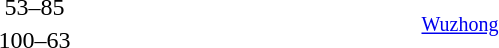<table style="text-align:center">
<tr>
<th width=200></th>
<th width=100></th>
<th width=200></th>
<th></th>
</tr>
<tr>
<td align=right></td>
<td>53–85</td>
<td align=left><strong></strong></td>
<td align=left rowspan=2><small><a href='#'>Wuzhong</a></small></td>
</tr>
<tr>
<td align=right><strong></strong></td>
<td>100–63</td>
<td align=left></td>
</tr>
</table>
